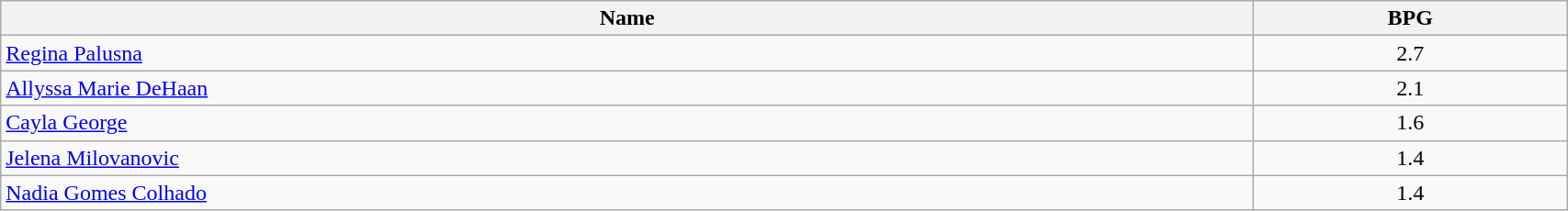<table class=wikitable width="90%">
<tr>
<th width="80%">Name</th>
<th width="20%">BPG</th>
</tr>
<tr>
<td> <a href='#'>Regina Palusna</a></td>
<td align=center>2.7</td>
</tr>
<tr>
<td> <a href='#'>Allyssa Marie DeHaan</a></td>
<td align=center>2.1</td>
</tr>
<tr>
<td> <a href='#'>Cayla George</a></td>
<td align=center>1.6</td>
</tr>
<tr>
<td> <a href='#'>Jelena Milovanovic</a></td>
<td align=center>1.4</td>
</tr>
<tr>
<td> <a href='#'>Nadia Gomes Colhado</a></td>
<td align=center>1.4</td>
</tr>
</table>
